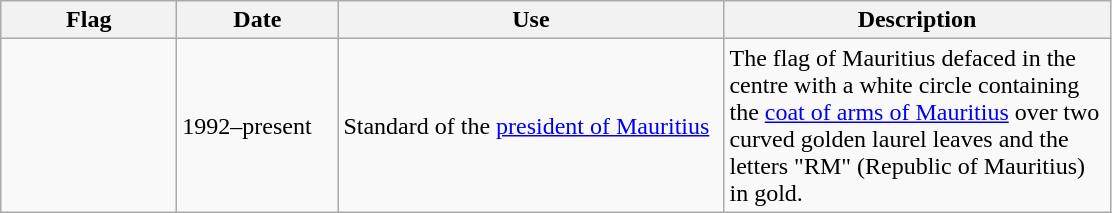<table class="wikitable">
<tr>
<th style="width:110px;">Flag</th>
<th style="width:100px;">Date</th>
<th style="width:250px;">Use</th>
<th style="width:250px;">Description</th>
</tr>
<tr>
<td></td>
<td>1992–present</td>
<td>Standard of the <a href='#'>president of Mauritius</a></td>
<td>The flag of Mauritius defaced in the centre with a white circle containing the <a href='#'>coat of arms of Mauritius</a> over two curved golden laurel leaves and the letters "RM" (Republic of Mauritius) in gold.</td>
</tr>
</table>
